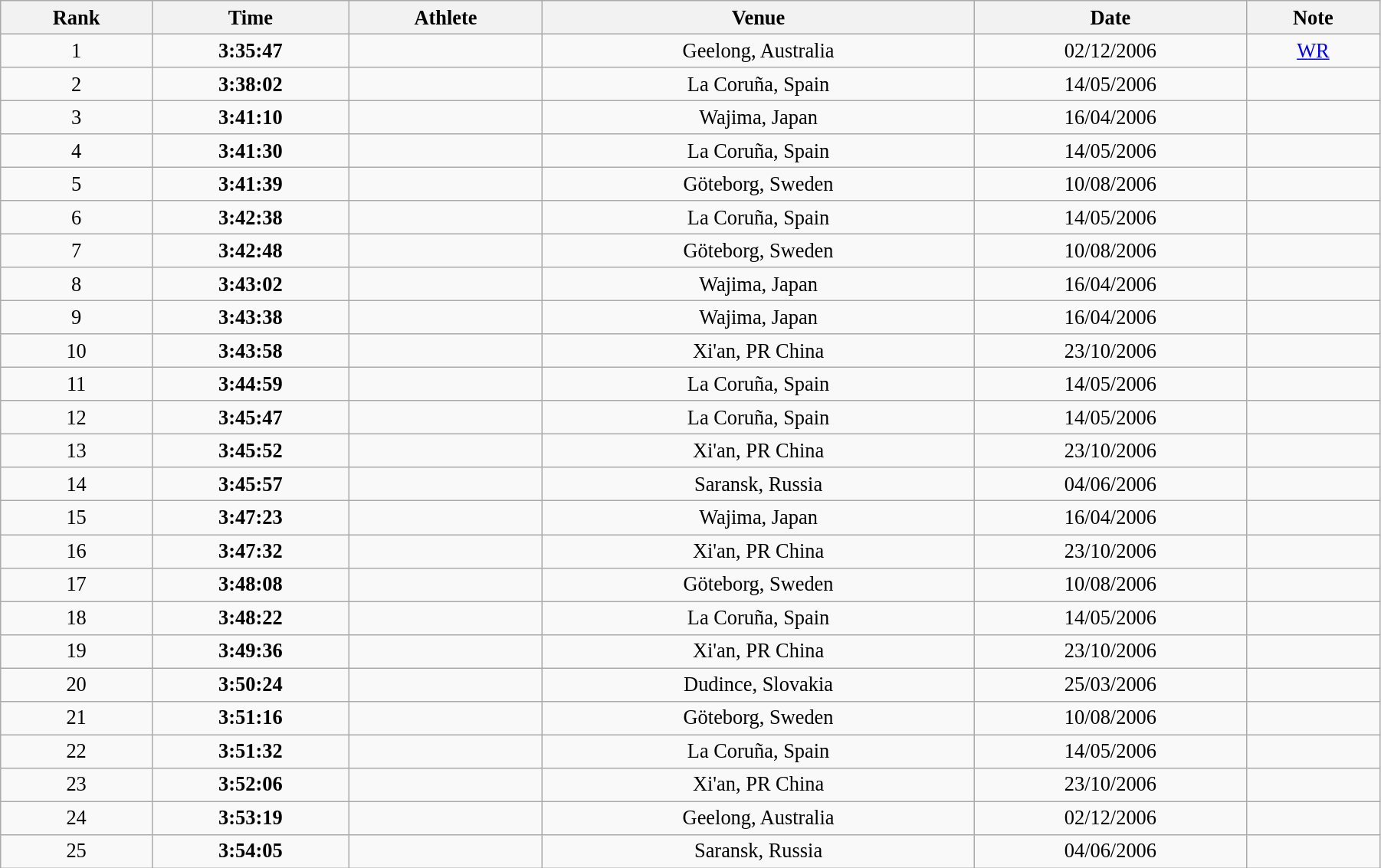<table class="wikitable" style=" text-align:center; font-size:110%;" width="95%">
<tr>
<th>Rank</th>
<th>Time</th>
<th>Athlete</th>
<th>Venue</th>
<th>Date</th>
<th>Note</th>
</tr>
<tr>
<td>1</td>
<td><strong>3:35:47</strong></td>
<td align=left></td>
<td>Geelong, Australia</td>
<td>02/12/2006</td>
<td><a href='#'>WR</a></td>
</tr>
<tr>
<td>2</td>
<td><strong>3:38:02</strong></td>
<td align=left></td>
<td>La Coruña, Spain</td>
<td>14/05/2006</td>
<td></td>
</tr>
<tr>
<td>3</td>
<td><strong>3:41:10</strong></td>
<td align=left></td>
<td>Wajima, Japan</td>
<td>16/04/2006</td>
<td></td>
</tr>
<tr>
<td>4</td>
<td><strong>3:41:30</strong></td>
<td align=left></td>
<td>La Coruña, Spain</td>
<td>14/05/2006</td>
<td></td>
</tr>
<tr>
<td>5</td>
<td><strong>3:41:39</strong></td>
<td align=left></td>
<td>Göteborg, Sweden</td>
<td>10/08/2006</td>
<td></td>
</tr>
<tr>
<td>6</td>
<td><strong>3:42:38</strong></td>
<td align=left></td>
<td>La Coruña, Spain</td>
<td>14/05/2006</td>
<td></td>
</tr>
<tr>
<td>7</td>
<td><strong>3:42:48</strong></td>
<td align=left></td>
<td>Göteborg, Sweden</td>
<td>10/08/2006</td>
<td></td>
</tr>
<tr>
<td>8</td>
<td><strong>3:43:02</strong></td>
<td align=left></td>
<td>Wajima, Japan</td>
<td>16/04/2006</td>
<td></td>
</tr>
<tr>
<td>9</td>
<td><strong>3:43:38</strong></td>
<td align=left></td>
<td>Wajima, Japan</td>
<td>16/04/2006</td>
<td></td>
</tr>
<tr>
<td>10</td>
<td><strong>3:43:58</strong></td>
<td align=left></td>
<td>Xi'an, PR China</td>
<td>23/10/2006</td>
<td></td>
</tr>
<tr>
<td>11</td>
<td><strong>3:44:59</strong></td>
<td align=left></td>
<td>La Coruña, Spain</td>
<td>14/05/2006</td>
<td></td>
</tr>
<tr>
<td>12</td>
<td><strong>3:45:47</strong></td>
<td align=left></td>
<td>La Coruña, Spain</td>
<td>14/05/2006</td>
<td></td>
</tr>
<tr>
<td>13</td>
<td><strong>3:45:52</strong></td>
<td align=left></td>
<td>Xi'an, PR China</td>
<td>23/10/2006</td>
<td></td>
</tr>
<tr>
<td>14</td>
<td><strong>3:45:57</strong></td>
<td align=left></td>
<td>Saransk, Russia</td>
<td>04/06/2006</td>
<td></td>
</tr>
<tr>
<td>15</td>
<td><strong>3:47:23</strong></td>
<td align=left></td>
<td>Wajima, Japan</td>
<td>16/04/2006</td>
<td></td>
</tr>
<tr>
<td>16</td>
<td><strong>3:47:32</strong></td>
<td align=left></td>
<td>Xi'an, PR China</td>
<td>23/10/2006</td>
<td></td>
</tr>
<tr>
<td>17</td>
<td><strong>3:48:08</strong></td>
<td align=left></td>
<td>Göteborg, Sweden</td>
<td>10/08/2006</td>
<td></td>
</tr>
<tr>
<td>18</td>
<td><strong>3:48:22</strong></td>
<td align=left></td>
<td>La Coruña, Spain</td>
<td>14/05/2006</td>
<td></td>
</tr>
<tr>
<td>19</td>
<td><strong>3:49:36</strong></td>
<td align=left></td>
<td>Xi'an, PR China</td>
<td>23/10/2006</td>
<td></td>
</tr>
<tr>
<td>20</td>
<td><strong>3:50:24</strong></td>
<td align=left></td>
<td>Dudince, Slovakia</td>
<td>25/03/2006</td>
<td></td>
</tr>
<tr>
<td>21</td>
<td><strong>3:51:16</strong></td>
<td align=left></td>
<td>Göteborg, Sweden</td>
<td>10/08/2006</td>
<td></td>
</tr>
<tr>
<td>22</td>
<td><strong>3:51:32</strong></td>
<td align=left></td>
<td>La Coruña, Spain</td>
<td>14/05/2006</td>
<td></td>
</tr>
<tr>
<td>23</td>
<td><strong>3:52:06</strong></td>
<td align=left></td>
<td>Xi'an, PR China</td>
<td>23/10/2006</td>
<td></td>
</tr>
<tr>
<td>24</td>
<td><strong>3:53:19</strong></td>
<td align=left></td>
<td>Geelong, Australia</td>
<td>02/12/2006</td>
<td></td>
</tr>
<tr>
<td>25</td>
<td><strong>3:54:05</strong></td>
<td align=left></td>
<td>Saransk, Russia</td>
<td>04/06/2006</td>
<td></td>
</tr>
</table>
